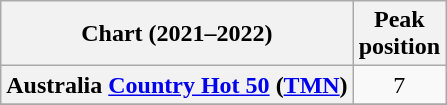<table class="wikitable sortable plainrowheaders" style="text-align:center">
<tr>
<th scope="col">Chart (2021–2022)</th>
<th scope="col">Peak<br>position</th>
</tr>
<tr>
<th scope="row">Australia <a href='#'>Country Hot 50</a> (<a href='#'>TMN</a>)</th>
<td>7</td>
</tr>
<tr>
</tr>
<tr>
</tr>
<tr>
</tr>
<tr>
</tr>
<tr>
</tr>
</table>
